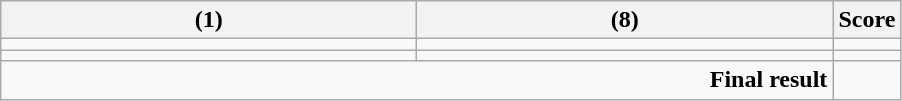<table class="wikitable">
<tr>
<th width=270> (1)</th>
<th width=270> (8)</th>
<th>Score</th>
</tr>
<tr>
<td></td>
<td></td>
<td></td>
</tr>
<tr>
<td></td>
<td></td>
<td></td>
</tr>
<tr>
<td colspan="2" align="right"><strong>Final result</strong></td>
<td></td>
</tr>
</table>
